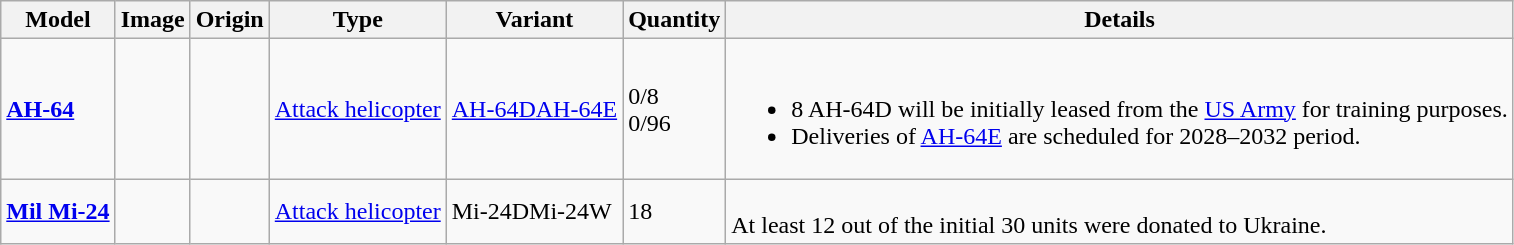<table class="wikitable">
<tr>
<th>Model</th>
<th>Image</th>
<th>Origin</th>
<th>Type</th>
<th>Variant</th>
<th>Quantity</th>
<th>Details</th>
</tr>
<tr>
<td><a href='#'><strong>AH-64</strong></a></td>
<td></td>
<td><small></small></td>
<td><a href='#'>Attack helicopter</a></td>
<td><a href='#'>AH-64D</a><a href='#'>AH-64E</a></td>
<td>0/8<br>0/96</td>
<td><br><ul><li>8 AH-64D will be initially leased from the <a href='#'>US Army</a> for training purposes.</li><li>Deliveries of <a href='#'>AH-64E</a> are scheduled for 2028–2032 period.</li></ul></td>
</tr>
<tr>
<td><strong><a href='#'>Mil Mi-24</a></strong></td>
<td></td>
<td><small></small></td>
<td><a href='#'>Attack helicopter</a></td>
<td>Mi-24DMi-24W</td>
<td>18</td>
<td><br>At least 12 out of the initial 30 units were donated to Ukraine.</td>
</tr>
</table>
